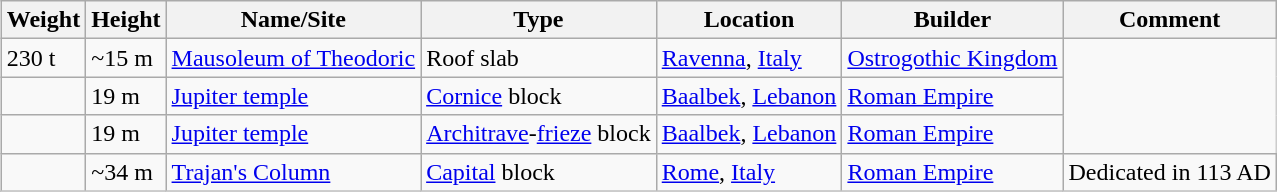<table class="wikitable sortable" style="margin:1px; border:1px solid #ccc;">
<tr style="text-align:left; vertical-align:top;" ">
<th>Weight</th>
<th>Height</th>
<th>Name/Site</th>
<th>Type</th>
<th>Location</th>
<th>Builder</th>
<th>Comment</th>
</tr>
<tr>
<td>230 t</td>
<td>~15 m</td>
<td><a href='#'>Mausoleum of Theodoric</a></td>
<td>Roof slab</td>
<td><a href='#'>Ravenna</a>, <a href='#'>Italy</a></td>
<td><a href='#'>Ostrogothic Kingdom</a></td>
</tr>
<tr>
<td></td>
<td>19 m</td>
<td><a href='#'>Jupiter temple</a></td>
<td><a href='#'>Cornice</a> block</td>
<td><a href='#'>Baalbek</a>, <a href='#'>Lebanon</a></td>
<td><a href='#'>Roman Empire</a></td>
</tr>
<tr>
<td></td>
<td>19 m</td>
<td><a href='#'>Jupiter temple</a></td>
<td><a href='#'>Architrave</a>-<a href='#'>frieze</a> block</td>
<td><a href='#'>Baalbek</a>, <a href='#'>Lebanon</a></td>
<td><a href='#'>Roman Empire</a></td>
</tr>
<tr>
<td></td>
<td>~34 m</td>
<td><a href='#'>Trajan's Column</a></td>
<td><a href='#'>Capital</a> block</td>
<td><a href='#'>Rome</a>, <a href='#'>Italy</a></td>
<td><a href='#'>Roman Empire</a></td>
<td>Dedicated in 113 AD</td>
</tr>
<tr>
</tr>
</table>
